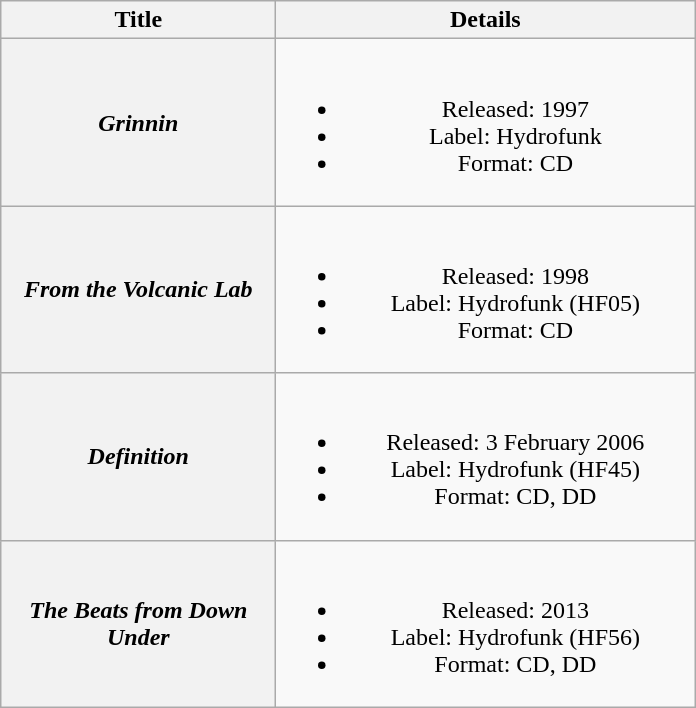<table class="wikitable plainrowheaders" style="text-align:center;" border="1">
<tr>
<th scope="col" style="width:11em;">Title</th>
<th scope="col" style="width:17em;">Details</th>
</tr>
<tr>
<th scope="row"><em>Grinnin</em></th>
<td><br><ul><li>Released: 1997</li><li>Label: Hydrofunk</li><li>Format: CD</li></ul></td>
</tr>
<tr>
<th scope="row"><em>From the Volcanic Lab</em></th>
<td><br><ul><li>Released: 1998</li><li>Label: Hydrofunk (HF05)</li><li>Format: CD</li></ul></td>
</tr>
<tr>
<th scope="row"><em>Definition</em></th>
<td><br><ul><li>Released: 3 February 2006</li><li>Label: Hydrofunk (HF45)</li><li>Format: CD, DD</li></ul></td>
</tr>
<tr>
<th scope="row"><em>The Beats from Down Under</em></th>
<td><br><ul><li>Released: 2013</li><li>Label: Hydrofunk (HF56)</li><li>Format: CD, DD</li></ul></td>
</tr>
</table>
